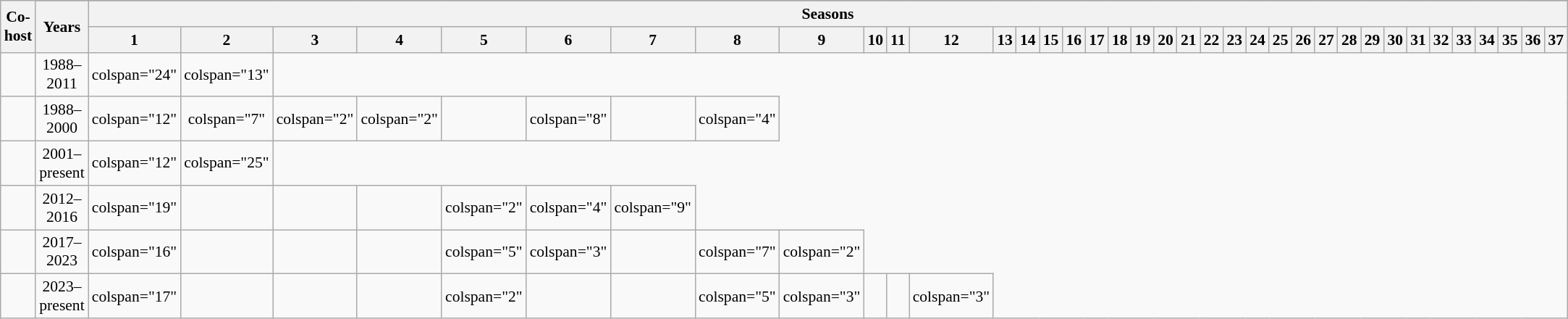<table class="wikitable plainrowheaders" style="text-align:center; font-size:90%; width:100%">
<tr>
<th rowspan="4" style="width:15%;">Co-host</th>
</tr>
<tr>
<th rowspan="3" style="width:10%;">Years</th>
</tr>
<tr>
<th colspan="37" style="text-align:center">Seasons</th>
</tr>
<tr>
<th width="15">1</th>
<th width="15">2</th>
<th width="15">3</th>
<th width="15">4</th>
<th width="15">5</th>
<th width="15">6</th>
<th width="15">7</th>
<th width="15">8</th>
<th width="15">9</th>
<th width="15">10</th>
<th width="15">11</th>
<th width="15">12</th>
<th width="15">13</th>
<th width="15">14</th>
<th width="15">15</th>
<th width="15">16</th>
<th width="15">17</th>
<th width="15">18</th>
<th width="15">19</th>
<th width="15">20</th>
<th width="15">21</th>
<th width="15">22</th>
<th width="15">23</th>
<th width="15">24</th>
<th width="15">25</th>
<th width="15">26</th>
<th width="15">27</th>
<th width="15">28</th>
<th width="15">29</th>
<th width="15">30</th>
<th width="15">31</th>
<th width="15">32</th>
<th width="15">33</th>
<th width="15">34</th>
<th width="15">35</th>
<th width="15">36</th>
<th width="15">37</th>
</tr>
<tr>
<td></td>
<td>1988–2011</td>
<td>colspan="24" </td>
<td>colspan="13" </td>
</tr>
<tr>
<td></td>
<td>1988–2000</td>
<td>colspan="12" </td>
<td>colspan="7" </td>
<td>colspan="2" </td>
<td>colspan="2" </td>
<td></td>
<td>colspan="8" </td>
<td></td>
<td>colspan="4" </td>
</tr>
<tr>
<td></td>
<td>2001–present</td>
<td>colspan="12" </td>
<td>colspan="25" </td>
</tr>
<tr>
<td></td>
<td>2012–2016</td>
<td>colspan="19" </td>
<td></td>
<td></td>
<td></td>
<td>colspan="2" </td>
<td>colspan="4" </td>
<td>colspan="9" </td>
</tr>
<tr>
<td></td>
<td>2017–2023</td>
<td>colspan="16" </td>
<td></td>
<td></td>
<td></td>
<td>colspan="5" </td>
<td>colspan="3" </td>
<td></td>
<td>colspan="7" </td>
<td>colspan="2" </td>
</tr>
<tr>
<td></td>
<td>2023–present</td>
<td>colspan="17" </td>
<td></td>
<td></td>
<td></td>
<td>colspan="2" </td>
<td></td>
<td></td>
<td>colspan="5" </td>
<td>colspan="3" </td>
<td></td>
<td></td>
<td>colspan="3" </td>
</tr>
</table>
